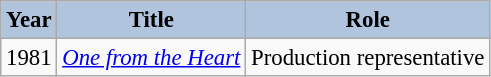<table class="wikitable" style="font-size:95%;">
<tr>
<th style="background:#B0C4DE;">Year</th>
<th style="background:#B0C4DE;">Title</th>
<th style="background:#B0C4DE;">Role</th>
</tr>
<tr>
<td>1981</td>
<td><em><a href='#'>One from the Heart</a></em></td>
<td>Production representative</td>
</tr>
</table>
